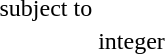<table>
<tr>
<td colspan="2"></td>
<td></td>
</tr>
<tr>
<td>subject to</td>
<td></td>
<td></td>
</tr>
<tr>
<td></td>
<td> integer</td>
<td></td>
</tr>
</table>
